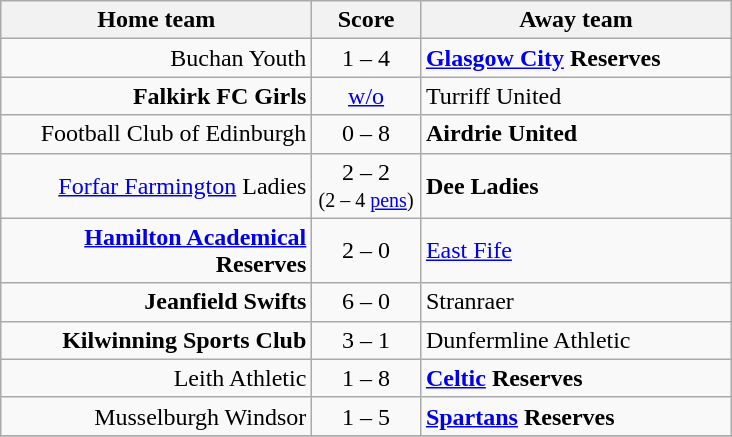<table class="wikitable" style="border-collapse: collapse;">
<tr>
<th align="right" width="200">Home team</th>
<th align="center" width="65"> Score </th>
<th align="left" width="200">Away team</th>
</tr>
<tr>
<td style="text-align: right;">Buchan Youth</td>
<td style="text-align: center;">1 – 4</td>
<td style="text-align: left;"><strong><a href='#'>Glasgow City</a> Reserves</strong></td>
</tr>
<tr>
<td style="text-align: right;"><strong>Falkirk FC Girls</strong></td>
<td style="text-align: center;"><a href='#'>w/o</a></td>
<td style="text-align: left;">Turriff United</td>
</tr>
<tr>
<td style="text-align: right;">Football Club of Edinburgh</td>
<td style="text-align: center;">0 – 8</td>
<td style="text-align: left;"><strong>Airdrie United</strong></td>
</tr>
<tr>
<td style="text-align: right;"><a href='#'>Forfar Farmington</a> Ladies</td>
<td style="text-align: center;">2 – 2<br><small>(2 – 4 <a href='#'>pens</a>)</small></td>
<td style="text-align: left;"><strong>Dee Ladies</strong></td>
</tr>
<tr>
<td style="text-align: right;"><strong><a href='#'>Hamilton Academical</a> Reserves</strong></td>
<td style="text-align: center;">2 – 0</td>
<td style="text-align: left;"><a href='#'>East Fife</a></td>
</tr>
<tr>
<td style="text-align: right;"><strong>Jeanfield Swifts</strong></td>
<td style="text-align: center;">6 – 0</td>
<td style="text-align: left;">Stranraer</td>
</tr>
<tr>
<td style="text-align: right;"><strong>Kilwinning Sports Club</strong></td>
<td style="text-align: center;">3 – 1</td>
<td style="text-align: left;">Dunfermline Athletic</td>
</tr>
<tr>
<td style="text-align: right;">Leith Athletic</td>
<td style="text-align: center;">1 – 8</td>
<td style="text-align: left;"><strong><a href='#'>Celtic</a> Reserves</strong></td>
</tr>
<tr>
<td style="text-align: right;">Musselburgh Windsor</td>
<td style="text-align: center;">1 – 5</td>
<td style="text-align: left;"><strong><a href='#'>Spartans</a> Reserves</strong></td>
</tr>
<tr>
</tr>
</table>
